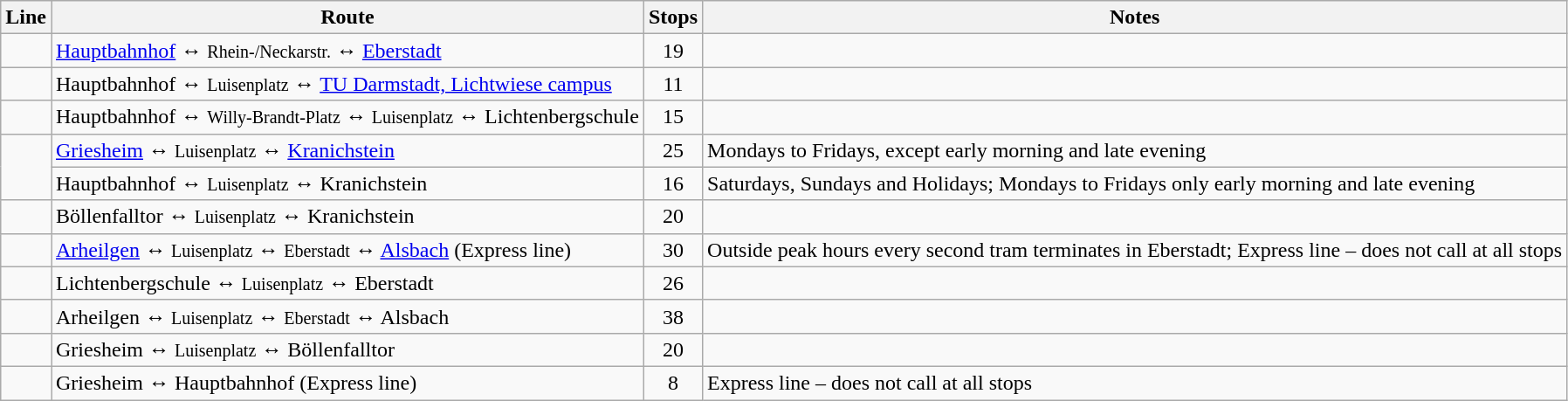<table class="wikitable" style="text-align:center;">
<tr>
<th>Line</th>
<th>Route</th>
<th>Stops</th>
<th>Notes</th>
</tr>
<tr>
<td></td>
<td style="text-align:left;"><a href='#'>Hauptbahnhof</a> ↔ <small>Rhein-/Neckarstr.</small> ↔ <a href='#'>Eberstadt</a></td>
<td>19</td>
<td style="text-align:left;"></td>
</tr>
<tr>
<td></td>
<td style="text-align:left;">Hauptbahnhof ↔ <small>Luisenplatz</small> ↔ <a href='#'>TU Darmstadt, Lichtwiese campus</a></td>
<td>11</td>
<td></td>
</tr>
<tr>
<td></td>
<td style="text-align:left;">Hauptbahnhof ↔ <small>Willy-Brandt-Platz</small> ↔ <small>Luisenplatz</small> ↔ Lichtenbergschule</td>
<td>15</td>
<td></td>
</tr>
<tr>
<td rowspan="2"></td>
<td style="text-align:left;"><a href='#'>Griesheim</a> ↔ <small>Luisenplatz</small> ↔ <a href='#'>Kranichstein</a></td>
<td>25</td>
<td style="text-align:left;">Mondays to Fridays, except early morning and late evening</td>
</tr>
<tr>
<td style="text-align:left;">Hauptbahnhof ↔ <small>Luisenplatz</small> ↔ Kranichstein</td>
<td>16</td>
<td style="text-align:left;">Saturdays, Sundays and Holidays; Mondays to Fridays only early morning and late evening</td>
</tr>
<tr>
<td></td>
<td style="text-align:left;">Böllenfalltor ↔ <small>Luisenplatz</small> ↔ Kranichstein</td>
<td>20</td>
<td></td>
</tr>
<tr>
<td></td>
<td style="text-align:left;"><a href='#'>Arheilgen</a> ↔ <small>Luisenplatz</small> ↔ <small>Eberstadt</small> ↔ <a href='#'>Alsbach</a> (Express line)</td>
<td>30</td>
<td style="text-align:left;">Outside peak hours every second tram terminates in Eberstadt; Express line – does not call at all stops</td>
</tr>
<tr>
<td></td>
<td style="text-align:left;">Lichtenbergschule ↔ <small>Luisenplatz</small> ↔ Eberstadt</td>
<td>26</td>
<td></td>
</tr>
<tr>
<td></td>
<td style="text-align:left;">Arheilgen ↔ <small>Luisenplatz</small> ↔ <small>Eberstadt</small>  ↔ Alsbach</td>
<td>38</td>
<td></td>
</tr>
<tr>
<td></td>
<td style="text-align:left;">Griesheim ↔ <small>Luisenplatz</small> ↔ Böllenfalltor</td>
<td>20</td>
<td></td>
</tr>
<tr>
<td></td>
<td style="text-align:left;">Griesheim ↔ Hauptbahnhof (Express line)</td>
<td>8</td>
<td style="text-align:left;">Express line – does not call at all stops</td>
</tr>
</table>
